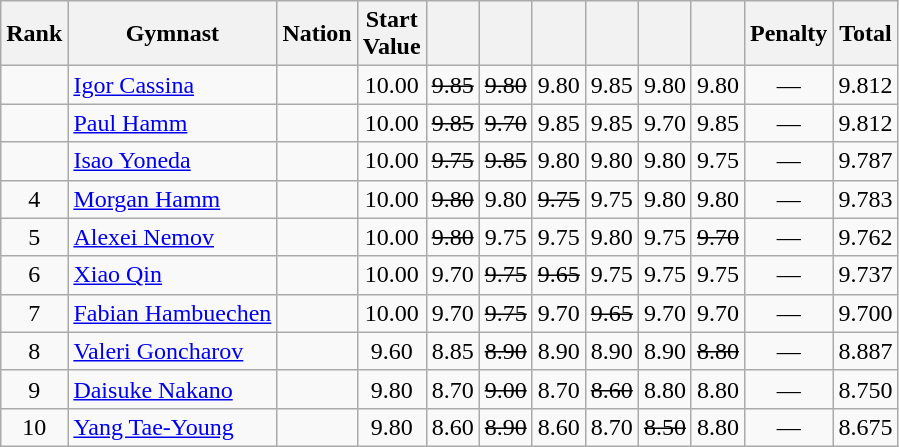<table class="wikitable sortable" style="text-align:center">
<tr>
<th>Rank</th>
<th>Gymnast</th>
<th>Nation</th>
<th>Start<br>Value</th>
<th></th>
<th></th>
<th></th>
<th></th>
<th></th>
<th></th>
<th>Penalty</th>
<th>Total</th>
</tr>
<tr>
<td></td>
<td align=left><a href='#'>Igor Cassina</a></td>
<td align=left></td>
<td>10.00</td>
<td><s>9.85</s></td>
<td><s>9.80</s></td>
<td>9.80</td>
<td>9.85</td>
<td>9.80</td>
<td>9.80</td>
<td>—</td>
<td>9.812</td>
</tr>
<tr>
<td></td>
<td align=left><a href='#'>Paul Hamm</a></td>
<td align=left></td>
<td>10.00</td>
<td><s>9.85</s></td>
<td><s>9.70</s></td>
<td>9.85</td>
<td>9.85</td>
<td>9.70</td>
<td>9.85</td>
<td>—</td>
<td>9.812</td>
</tr>
<tr>
<td></td>
<td align=left><a href='#'>Isao Yoneda</a></td>
<td align=left></td>
<td>10.00</td>
<td><s>9.75</s></td>
<td><s>9.85</s></td>
<td>9.80</td>
<td>9.80</td>
<td>9.80</td>
<td>9.75</td>
<td>—</td>
<td>9.787</td>
</tr>
<tr>
<td>4</td>
<td align=left><a href='#'>Morgan Hamm</a></td>
<td align=left></td>
<td>10.00</td>
<td><s>9.80</s></td>
<td>9.80</td>
<td><s>9.75</s></td>
<td>9.75</td>
<td>9.80</td>
<td>9.80</td>
<td>—</td>
<td>9.783</td>
</tr>
<tr>
<td>5</td>
<td align=left><a href='#'>Alexei Nemov</a></td>
<td align=left></td>
<td>10.00</td>
<td><s>9.80</s></td>
<td>9.75</td>
<td>9.75</td>
<td>9.80</td>
<td>9.75</td>
<td><s>9.70</s></td>
<td>—</td>
<td>9.762</td>
</tr>
<tr>
<td>6</td>
<td align=left><a href='#'>Xiao Qin</a></td>
<td align=left></td>
<td>10.00</td>
<td>9.70</td>
<td><s>9.75</s></td>
<td><s>9.65</s></td>
<td>9.75</td>
<td>9.75</td>
<td>9.75</td>
<td>—</td>
<td>9.737</td>
</tr>
<tr>
<td>7</td>
<td align=left><a href='#'>Fabian Hambuechen</a></td>
<td align=left></td>
<td>10.00</td>
<td>9.70</td>
<td><s>9.75</s></td>
<td>9.70</td>
<td><s>9.65</s></td>
<td>9.70</td>
<td>9.70</td>
<td>—</td>
<td>9.700</td>
</tr>
<tr>
<td>8</td>
<td align=left><a href='#'>Valeri Goncharov</a></td>
<td align=left></td>
<td>9.60</td>
<td>8.85</td>
<td><s>8.90</s></td>
<td>8.90</td>
<td>8.90</td>
<td>8.90</td>
<td><s>8.80</s></td>
<td>—</td>
<td>8.887</td>
</tr>
<tr>
<td>9</td>
<td align=left><a href='#'>Daisuke Nakano</a></td>
<td align=left></td>
<td>9.80</td>
<td>8.70</td>
<td><s>9.00</s></td>
<td>8.70</td>
<td><s>8.60</s></td>
<td>8.80</td>
<td>8.80</td>
<td>—</td>
<td>8.750</td>
</tr>
<tr>
<td>10</td>
<td align=left><a href='#'>Yang Tae-Young</a></td>
<td align=left></td>
<td>9.80</td>
<td>8.60</td>
<td><s>8.90</s></td>
<td>8.60</td>
<td>8.70</td>
<td><s>8.50</s></td>
<td>8.80</td>
<td>—</td>
<td>8.675</td>
</tr>
</table>
